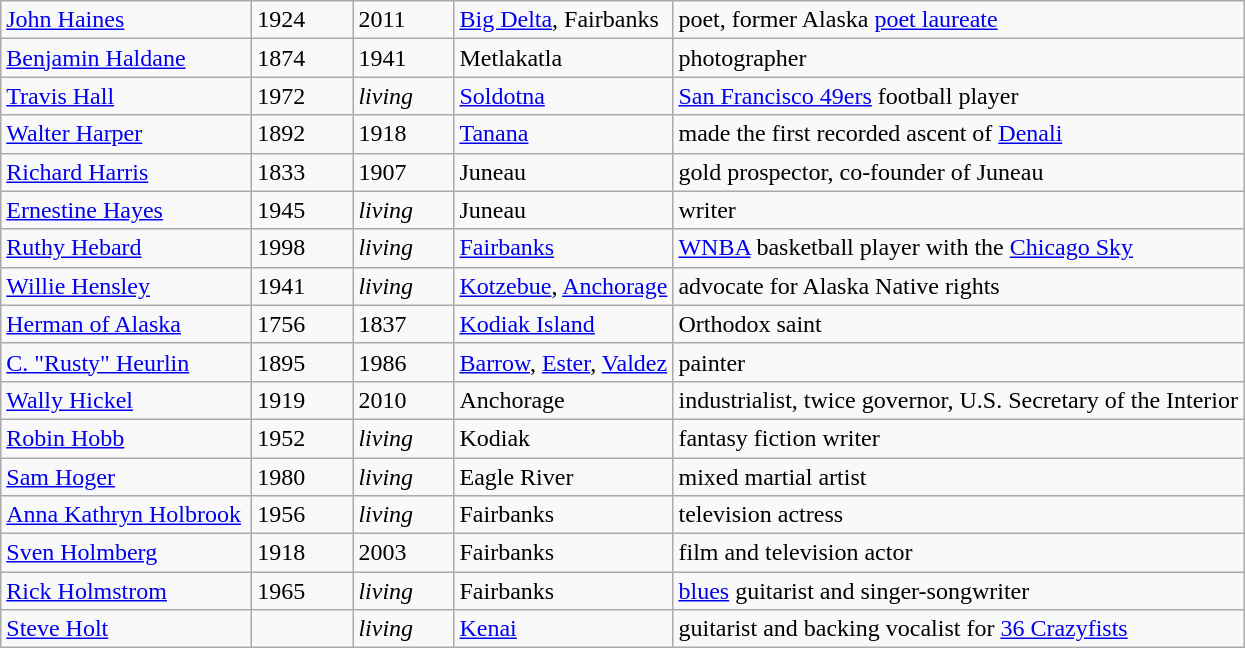<table class="wikitable">
<tr>
<td width="160pt"><a href='#'>John Haines</a></td>
<td width="60pt">1924</td>
<td width="60pt">2011</td>
<td><a href='#'>Big Delta</a>, Fairbanks</td>
<td>poet, former Alaska <a href='#'>poet laureate</a></td>
</tr>
<tr>
<td width="160pt"><a href='#'>Benjamin Haldane</a></td>
<td width="60pt">1874</td>
<td width="60pt">1941</td>
<td>Metlakatla</td>
<td>photographer</td>
</tr>
<tr>
<td width="160pt"><a href='#'>Travis Hall</a></td>
<td width="60pt">1972</td>
<td width="60pt"><em>living</em></td>
<td><a href='#'>Soldotna</a></td>
<td><a href='#'>San Francisco 49ers</a> football player</td>
</tr>
<tr>
<td width="160pt"><a href='#'>Walter Harper</a></td>
<td width="60pt">1892</td>
<td width="60pt">1918</td>
<td><a href='#'>Tanana</a></td>
<td>made the first recorded ascent of <a href='#'>Denali</a></td>
</tr>
<tr>
<td width="160pt"><a href='#'>Richard Harris</a></td>
<td width="60pt">1833</td>
<td width="60pt">1907</td>
<td>Juneau</td>
<td>gold prospector, co-founder of Juneau</td>
</tr>
<tr>
<td width="160pt"><a href='#'>Ernestine Hayes</a></td>
<td width="60pt">1945</td>
<td width="60pt"><em>living</em></td>
<td>Juneau</td>
<td>writer</td>
</tr>
<tr>
<td width="160pt"><a href='#'>Ruthy Hebard</a></td>
<td width="60pt">1998</td>
<td width="60pt"><em>living</em></td>
<td><a href='#'>Fairbanks</a></td>
<td><a href='#'>WNBA</a> basketball player with the <a href='#'>Chicago Sky</a></td>
</tr>
<tr>
<td width="160pt"><a href='#'>Willie Hensley</a></td>
<td width="60pt">1941</td>
<td width="60pt"><em>living</em></td>
<td><a href='#'>Kotzebue</a>, <a href='#'>Anchorage</a></td>
<td>advocate for Alaska Native rights</td>
</tr>
<tr>
<td width="160pt"><a href='#'>Herman of Alaska</a></td>
<td width="60pt">1756</td>
<td width="60pt">1837</td>
<td><a href='#'>Kodiak Island</a></td>
<td>Orthodox saint</td>
</tr>
<tr>
<td width="160pt"><a href='#'>C. "Rusty" Heurlin</a></td>
<td width="60pt">1895</td>
<td width="60pt">1986</td>
<td><a href='#'>Barrow</a>, <a href='#'>Ester</a>, <a href='#'>Valdez</a></td>
<td>painter</td>
</tr>
<tr>
<td width="160pt"><a href='#'>Wally Hickel</a></td>
<td width="60pt">1919</td>
<td width="60pt">2010</td>
<td>Anchorage</td>
<td>industrialist, twice governor, U.S. Secretary of the Interior</td>
</tr>
<tr>
<td width="160pt"><a href='#'>Robin Hobb</a></td>
<td width="60pt">1952</td>
<td width="60pt"><em>living</em></td>
<td>Kodiak</td>
<td>fantasy fiction writer</td>
</tr>
<tr>
<td width="160pt"><a href='#'>Sam Hoger</a></td>
<td width="60pt">1980</td>
<td width="60pt"><em>living</em></td>
<td>Eagle River</td>
<td>mixed martial artist</td>
</tr>
<tr>
<td width="160pt"><a href='#'>Anna Kathryn Holbrook</a></td>
<td width="60pt">1956</td>
<td width="60pt"><em>living</em></td>
<td>Fairbanks</td>
<td>television actress</td>
</tr>
<tr>
<td width="160pt"><a href='#'>Sven Holmberg</a></td>
<td width="60pt">1918</td>
<td width="60pt">2003</td>
<td>Fairbanks</td>
<td>film and television actor</td>
</tr>
<tr>
<td width="160pt"><a href='#'>Rick Holmstrom</a></td>
<td width="60pt">1965</td>
<td width="60pt"><em>living</em></td>
<td>Fairbanks</td>
<td><a href='#'>blues</a> guitarist and singer-songwriter</td>
</tr>
<tr>
<td width="160pt"><a href='#'>Steve Holt</a></td>
<td width="60pt"></td>
<td width="60pt"><em>living</em></td>
<td><a href='#'>Kenai</a></td>
<td>guitarist and backing vocalist for <a href='#'>36 Crazyfists</a></td>
</tr>
</table>
